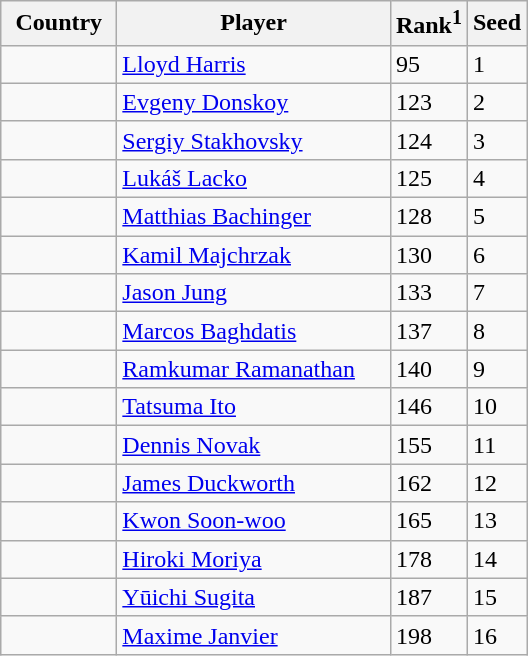<table class="sortable wikitable">
<tr>
<th width="70">Country</th>
<th width="175">Player</th>
<th>Rank<sup>1</sup></th>
<th>Seed</th>
</tr>
<tr>
<td></td>
<td><a href='#'>Lloyd Harris</a></td>
<td>95</td>
<td>1</td>
</tr>
<tr>
<td></td>
<td><a href='#'>Evgeny Donskoy</a></td>
<td>123</td>
<td>2</td>
</tr>
<tr>
<td></td>
<td><a href='#'>Sergiy Stakhovsky</a></td>
<td>124</td>
<td>3</td>
</tr>
<tr>
<td></td>
<td><a href='#'>Lukáš Lacko</a></td>
<td>125</td>
<td>4</td>
</tr>
<tr>
<td></td>
<td><a href='#'>Matthias Bachinger</a></td>
<td>128</td>
<td>5</td>
</tr>
<tr>
<td></td>
<td><a href='#'>Kamil Majchrzak</a></td>
<td>130</td>
<td>6</td>
</tr>
<tr>
<td></td>
<td><a href='#'>Jason Jung</a></td>
<td>133</td>
<td>7</td>
</tr>
<tr>
<td></td>
<td><a href='#'>Marcos Baghdatis</a></td>
<td>137</td>
<td>8</td>
</tr>
<tr>
<td></td>
<td><a href='#'>Ramkumar Ramanathan</a></td>
<td>140</td>
<td>9</td>
</tr>
<tr>
<td></td>
<td><a href='#'>Tatsuma Ito</a></td>
<td>146</td>
<td>10</td>
</tr>
<tr>
<td></td>
<td><a href='#'>Dennis Novak</a></td>
<td>155</td>
<td>11</td>
</tr>
<tr>
<td></td>
<td><a href='#'>James Duckworth</a></td>
<td>162</td>
<td>12</td>
</tr>
<tr>
<td></td>
<td><a href='#'>Kwon Soon-woo</a></td>
<td>165</td>
<td>13</td>
</tr>
<tr>
<td></td>
<td><a href='#'>Hiroki Moriya</a></td>
<td>178</td>
<td>14</td>
</tr>
<tr>
<td></td>
<td><a href='#'>Yūichi Sugita</a></td>
<td>187</td>
<td>15</td>
</tr>
<tr>
<td></td>
<td><a href='#'>Maxime Janvier</a></td>
<td>198</td>
<td>16</td>
</tr>
</table>
